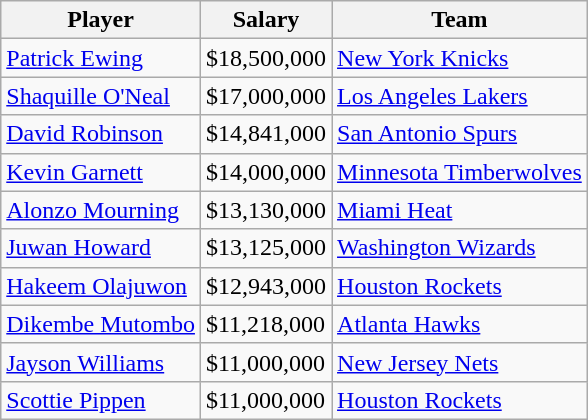<table class="wikitable">
<tr>
<th>Player</th>
<th>Salary</th>
<th>Team</th>
</tr>
<tr>
<td><a href='#'>Patrick Ewing</a></td>
<td>$18,500,000</td>
<td><a href='#'>New York Knicks</a></td>
</tr>
<tr>
<td><a href='#'>Shaquille O'Neal</a></td>
<td>$17,000,000</td>
<td><a href='#'>Los Angeles Lakers</a></td>
</tr>
<tr>
<td><a href='#'>David Robinson</a></td>
<td>$14,841,000</td>
<td><a href='#'>San Antonio Spurs</a></td>
</tr>
<tr>
<td><a href='#'>Kevin Garnett</a></td>
<td>$14,000,000</td>
<td><a href='#'>Minnesota Timberwolves</a></td>
</tr>
<tr>
<td><a href='#'>Alonzo Mourning</a></td>
<td>$13,130,000</td>
<td><a href='#'>Miami Heat</a></td>
</tr>
<tr>
<td><a href='#'>Juwan Howard</a></td>
<td>$13,125,000</td>
<td><a href='#'>Washington Wizards</a></td>
</tr>
<tr>
<td><a href='#'>Hakeem Olajuwon</a></td>
<td>$12,943,000</td>
<td><a href='#'>Houston Rockets</a></td>
</tr>
<tr>
<td><a href='#'>Dikembe Mutombo</a></td>
<td>$11,218,000</td>
<td><a href='#'>Atlanta Hawks</a></td>
</tr>
<tr>
<td><a href='#'>Jayson Williams</a></td>
<td>$11,000,000</td>
<td><a href='#'>New Jersey Nets</a></td>
</tr>
<tr>
<td><a href='#'>Scottie Pippen</a></td>
<td>$11,000,000</td>
<td><a href='#'>Houston Rockets</a></td>
</tr>
</table>
